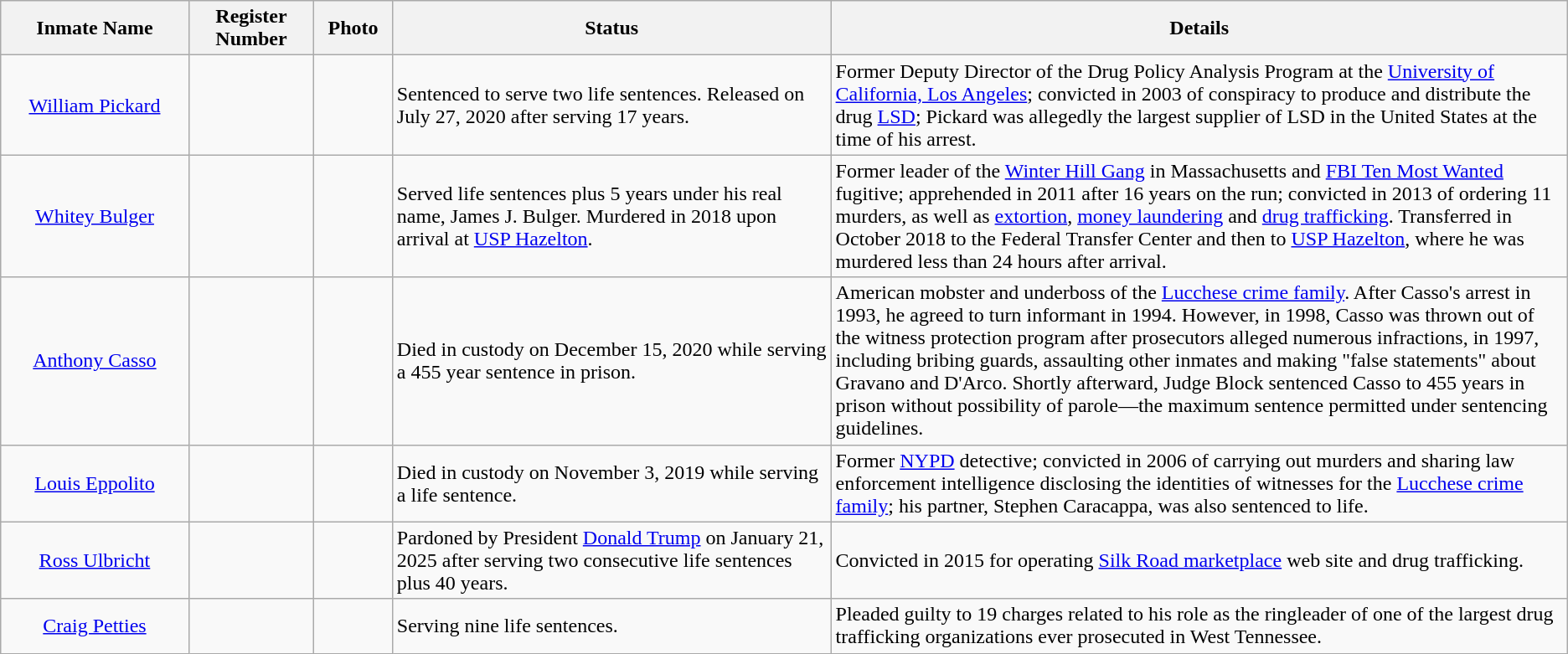<table class="wikitable sortable">
<tr>
<th width=12%>Inmate Name</th>
<th width=8%>Register Number</th>
<th width=5%>Photo</th>
<th width=28%>Status</th>
<th width=52%>Details</th>
</tr>
<tr>
<td style="text-align:center;"><a href='#'>William Pickard</a></td>
<td style="text-align:center;"></td>
<td style="text-align:center;"></td>
<td>Sentenced to serve two life sentences. Released on July 27, 2020 after serving 17 years.</td>
<td>Former Deputy Director of the Drug Policy Analysis Program at the <a href='#'>University of California, Los Angeles</a>; convicted in 2003 of conspiracy to produce and distribute the drug <a href='#'>LSD</a>; Pickard was allegedly the largest supplier of LSD in the United States at the time of his arrest.</td>
</tr>
<tr>
<td style="text-align:center;"><a href='#'>Whitey Bulger</a></td>
<td style="text-align:center;"></td>
<td></td>
<td>Served life sentences plus 5 years under his real name, James J. Bulger. Murdered in 2018 upon arrival at <a href='#'>USP Hazelton</a>.</td>
<td>Former leader of the <a href='#'>Winter Hill Gang</a> in Massachusetts and <a href='#'>FBI Ten Most Wanted</a> fugitive; apprehended in 2011 after 16 years on the run; convicted in 2013 of ordering 11 murders, as well as <a href='#'>extortion</a>, <a href='#'>money laundering</a> and <a href='#'>drug trafficking</a>. Transferred in October 2018 to the Federal Transfer Center and then to <a href='#'>USP Hazelton</a>, where he was murdered less than 24 hours after arrival.</td>
</tr>
<tr>
<td style="text-align:center;"><a href='#'>Anthony Casso</a></td>
<td style="text-align:center;"></td>
<td style="text-align:center;"></td>
<td>Died in custody on December 15, 2020 while serving a 455 year sentence in prison.</td>
<td>American mobster and underboss of the <a href='#'>Lucchese crime family</a>. After Casso's arrest in 1993, he agreed to turn informant in 1994. However, in 1998, Casso was thrown out of the witness protection program after prosecutors alleged numerous infractions, in 1997, including bribing guards, assaulting other inmates and making "false statements" about Gravano and D'Arco. Shortly afterward, Judge Block sentenced Casso to 455 years in prison without possibility of parole—the maximum sentence permitted under sentencing guidelines.</td>
</tr>
<tr>
<td style="text-align:center;"><a href='#'>Louis Eppolito</a></td>
<td style="text-align:center;"></td>
<td style="text-align:center;"></td>
<td>Died in custody on November 3, 2019 while serving a life sentence.</td>
<td>Former <a href='#'>NYPD</a> detective; convicted in 2006 of carrying out murders and sharing law enforcement intelligence disclosing the identities of witnesses for the <a href='#'>Lucchese crime family</a>; his partner, Stephen Caracappa, was also sentenced to life.</td>
</tr>
<tr>
<td style="text-align:center;"><a href='#'>Ross Ulbricht</a></td>
<td style="text-align:center;"></td>
<td style="text-align:center;"></td>
<td>Pardoned by President <a href='#'>Donald Trump</a> on January 21, 2025 after serving two consecutive life sentences plus 40 years.</td>
<td>Convicted in 2015 for operating <a href='#'>Silk Road marketplace</a> web site and drug trafficking.</td>
</tr>
<tr>
<td style="text-align:center;"><a href='#'>Craig Petties</a></td>
<td style="text-align:center;"></td>
<td></td>
<td>Serving nine life sentences.</td>
<td>Pleaded guilty to 19 charges related to his role as the ringleader of one of the largest drug trafficking organizations ever prosecuted in West Tennessee.</td>
</tr>
</table>
